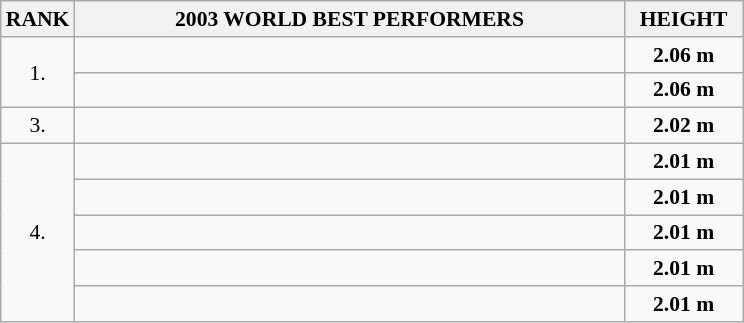<table class="wikitable" style="border-collapse: collapse; font-size: 90%;">
<tr>
<th>RANK</th>
<th align="center" style="width: 25em">2003 WORLD BEST PERFORMERS</th>
<th align="center" style="width: 5em">HEIGHT</th>
</tr>
<tr>
<td rowspan=2 align="center">1.</td>
<td></td>
<td align="center"><strong>2.06 m</strong></td>
</tr>
<tr>
<td></td>
<td align="center"><strong>2.06 m</strong></td>
</tr>
<tr>
<td align="center">3.</td>
<td></td>
<td align="center"><strong>2.02 m</strong></td>
</tr>
<tr>
<td rowspan=5 align="center">4.</td>
<td></td>
<td align="center"><strong>2.01 m</strong></td>
</tr>
<tr>
<td></td>
<td align="center"><strong>2.01 m</strong></td>
</tr>
<tr>
<td></td>
<td align="center"><strong>2.01 m</strong></td>
</tr>
<tr>
<td></td>
<td align="center"><strong>2.01 m</strong></td>
</tr>
<tr>
<td></td>
<td align="center"><strong>2.01 m</strong></td>
</tr>
</table>
